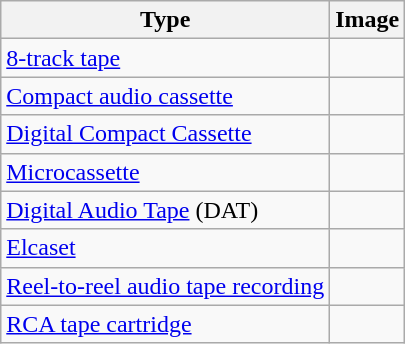<table class=wikitable>
<tr>
<th>Type</th>
<th>Image</th>
</tr>
<tr>
<td><a href='#'>8-track tape</a></td>
<td></td>
</tr>
<tr>
<td><a href='#'>Compact audio cassette</a></td>
<td></td>
</tr>
<tr>
<td><a href='#'>Digital Compact Cassette</a></td>
<td> </td>
</tr>
<tr>
<td><a href='#'>Microcassette</a></td>
<td></td>
</tr>
<tr>
<td><a href='#'>Digital Audio Tape</a> (DAT)</td>
<td></td>
</tr>
<tr>
<td><a href='#'>Elcaset</a></td>
<td></td>
</tr>
<tr>
<td><a href='#'>Reel-to-reel audio tape recording</a></td>
<td></td>
</tr>
<tr>
<td><a href='#'>RCA tape cartridge</a></td>
<td></td>
</tr>
</table>
